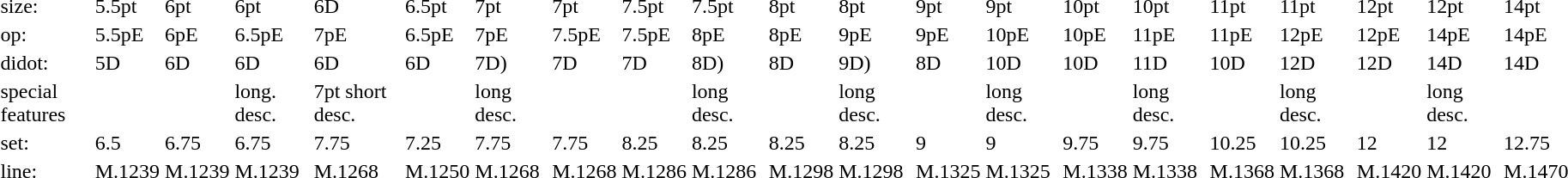<table style="margin-left:40px;">
<tr>
<td>size:</td>
<td>5.5pt</td>
<td>6pt</td>
<td>6pt</td>
<td>6D</td>
<td>6.5pt</td>
<td>7pt</td>
<td>7pt</td>
<td>7.5pt</td>
<td>7.5pt</td>
<td>8pt</td>
<td>8pt</td>
<td>9pt</td>
<td>9pt</td>
<td>10pt</td>
<td>10pt</td>
<td>11pt</td>
<td>11pt</td>
<td>12pt</td>
<td>12pt</td>
<td>14pt</td>
</tr>
<tr>
<td>op:</td>
<td>5.5pE</td>
<td>6pE</td>
<td>6.5pE</td>
<td>7pE</td>
<td>6.5pE</td>
<td>7pE</td>
<td>7.5pE</td>
<td>7.5pE</td>
<td>8pE</td>
<td>8pE</td>
<td>9pE</td>
<td>9pE</td>
<td>10pE</td>
<td>10pE</td>
<td>11pE</td>
<td>11pE</td>
<td>12pE</td>
<td>12pE</td>
<td>14pE</td>
<td>14pE</td>
</tr>
<tr>
<td>didot:</td>
<td>5D</td>
<td>6D</td>
<td>6D</td>
<td>6D</td>
<td>6D</td>
<td>7D)</td>
<td>7D</td>
<td>7D</td>
<td>8D)</td>
<td>8D</td>
<td>9D)</td>
<td>8D</td>
<td>10D</td>
<td>10D</td>
<td>11D</td>
<td>10D</td>
<td>12D</td>
<td>12D</td>
<td>14D</td>
<td>14D</td>
</tr>
<tr>
<td>special features</td>
<td></td>
<td></td>
<td>long. desc.</td>
<td>7pt short desc.</td>
<td></td>
<td>long desc.</td>
<td></td>
<td></td>
<td>long desc.</td>
<td></td>
<td>long desc.</td>
<td></td>
<td>long desc.</td>
<td></td>
<td>long desc.</td>
<td></td>
<td>long desc.</td>
<td></td>
<td>long desc.</td>
</tr>
<tr>
<td>set:</td>
<td>6.5</td>
<td>6.75</td>
<td>6.75</td>
<td>7.75</td>
<td>7.25</td>
<td>7.75</td>
<td>7.75</td>
<td>8.25</td>
<td>8.25</td>
<td>8.25</td>
<td>8.25</td>
<td>9</td>
<td>9</td>
<td>9.75</td>
<td>9.75</td>
<td>10.25</td>
<td>10.25</td>
<td>12</td>
<td>12</td>
<td>12.75</td>
</tr>
<tr>
<td>line:</td>
<td>M.1239</td>
<td>M.1239</td>
<td>M.1239</td>
<td>M.1268</td>
<td>M.1250</td>
<td>M.1268</td>
<td>M.1268</td>
<td>M.1286</td>
<td>M.1286</td>
<td>M.1298</td>
<td>M.1298</td>
<td>M.1325</td>
<td>M.1325</td>
<td>M.1338</td>
<td>M.1338</td>
<td>M.1368</td>
<td>M.1368</td>
<td>M.1420</td>
<td>M.1420</td>
<td>M.1470</td>
</tr>
</table>
